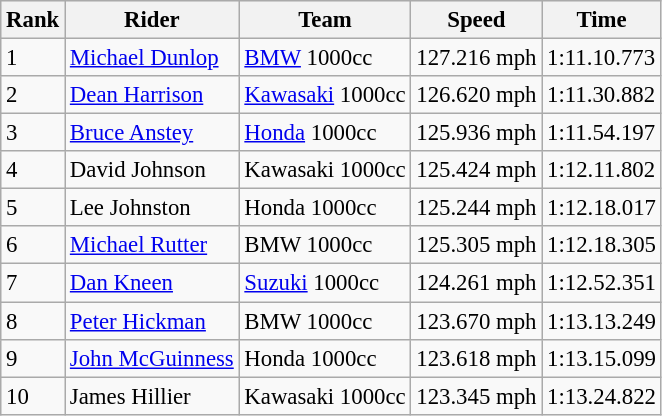<table class="wikitable" style="font-size: 95%;">
<tr style="background:#efefef;">
<th>Rank</th>
<th>Rider</th>
<th>Team</th>
<th>Speed</th>
<th>Time</th>
</tr>
<tr>
<td>1</td>
<td> <a href='#'>Michael Dunlop</a></td>
<td><a href='#'>BMW</a> 1000cc</td>
<td>127.216 mph</td>
<td>1:11.10.773</td>
</tr>
<tr>
<td>2</td>
<td> <a href='#'>Dean Harrison</a></td>
<td><a href='#'>Kawasaki</a> 1000cc</td>
<td>126.620 mph</td>
<td>1:11.30.882</td>
</tr>
<tr>
<td>3</td>
<td> <a href='#'>Bruce Anstey</a></td>
<td><a href='#'>Honda</a> 1000cc</td>
<td>125.936 mph</td>
<td>1:11.54.197</td>
</tr>
<tr>
<td>4</td>
<td> David Johnson</td>
<td>Kawasaki 1000cc</td>
<td>125.424 mph</td>
<td>1:12.11.802</td>
</tr>
<tr>
<td>5</td>
<td> Lee Johnston</td>
<td>Honda 1000cc</td>
<td>125.244 mph</td>
<td>1:12.18.017</td>
</tr>
<tr>
<td>6</td>
<td> <a href='#'>Michael Rutter</a></td>
<td>BMW 1000cc</td>
<td>125.305 mph</td>
<td>1:12.18.305</td>
</tr>
<tr>
<td>7</td>
<td> <a href='#'>Dan Kneen</a></td>
<td><a href='#'>Suzuki</a> 1000cc</td>
<td>124.261 mph</td>
<td>1:12.52.351</td>
</tr>
<tr>
<td>8</td>
<td> <a href='#'>Peter Hickman</a></td>
<td>BMW 1000cc</td>
<td>123.670 mph</td>
<td>1:13.13.249</td>
</tr>
<tr>
<td>9</td>
<td> <a href='#'>John McGuinness</a></td>
<td>Honda 1000cc</td>
<td>123.618 mph</td>
<td>1:13.15.099</td>
</tr>
<tr>
<td>10</td>
<td> James Hillier</td>
<td>Kawasaki 1000cc</td>
<td>123.345 mph</td>
<td>1:13.24.822</td>
</tr>
</table>
